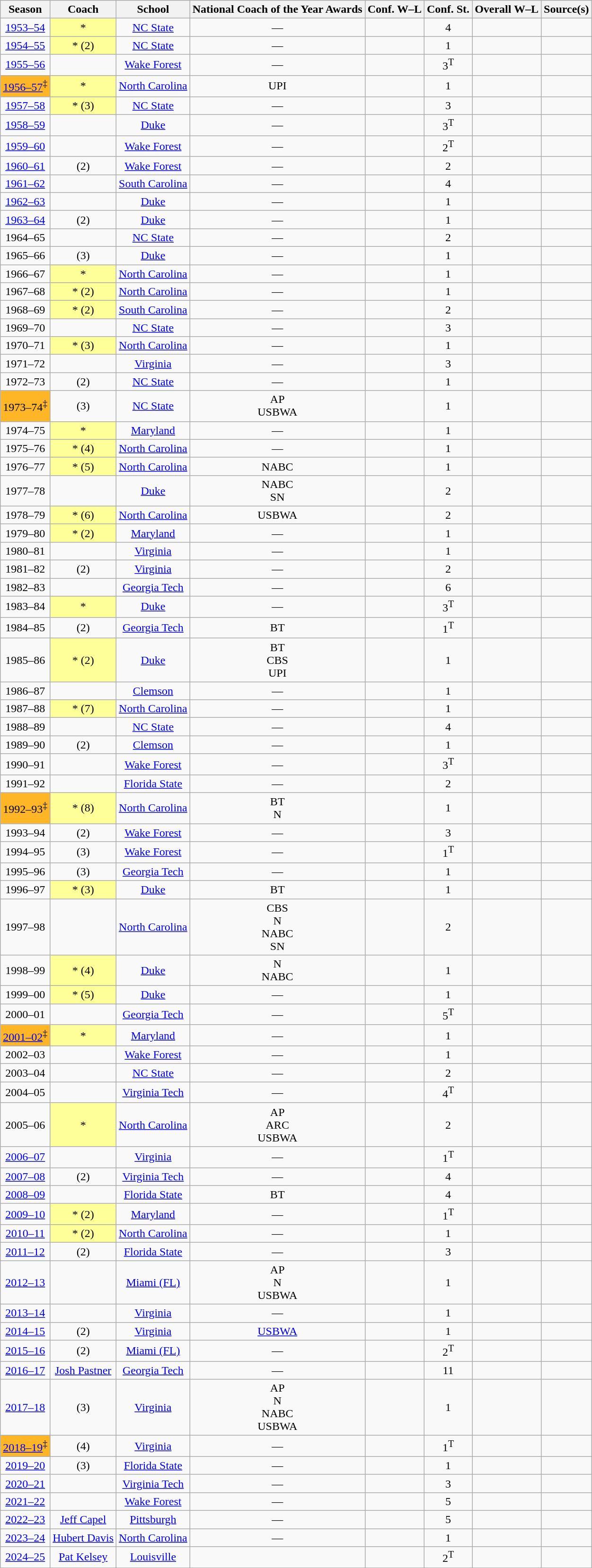<table class="wikitable sortable" style="text-align:center;">
<tr>
<th>Season</th>
<th>Coach</th>
<th>School</th>
<th>National Coach of the Year Awards</th>
<th>Conf. W–L</th>
<th>Conf. St.</th>
<th>Overall W–L</th>
<th class=unsortable>Source(s)</th>
</tr>
<tr>
<td><a href='#'>1953–54</a></td>
<td style="background-color:#FFFF99">*</td>
<td><a href='#'>NC State</a></td>
<td>—</td>
<td></td>
<td>4</td>
<td></td>
<td></td>
</tr>
<tr>
<td><a href='#'>1954–55</a></td>
<td style="background-color:#FFFF99">* (2)</td>
<td><a href='#'>NC State</a></td>
<td>—</td>
<td></td>
<td>1</td>
<td></td>
<td></td>
</tr>
<tr>
<td><a href='#'>1955–56</a></td>
<td></td>
<td><a href='#'>Wake Forest</a></td>
<td>—</td>
<td></td>
<td>3<sup>T</sup></td>
<td></td>
<td></td>
</tr>
<tr>
<td style="background-color:#FFB626"><a href='#'>1956–57</a><sup>‡</sup></td>
<td style="background-color:#FFFF99">*</td>
<td><a href='#'>North Carolina</a></td>
<td>UPI</td>
<td></td>
<td>1</td>
<td></td>
<td></td>
</tr>
<tr>
<td><a href='#'>1957–58</a></td>
<td style="background-color:#FFFF99">* (3)</td>
<td><a href='#'>NC State</a></td>
<td>—</td>
<td></td>
<td>3</td>
<td></td>
<td></td>
</tr>
<tr>
<td><a href='#'>1958–59</a></td>
<td></td>
<td><a href='#'>Duke</a></td>
<td>—</td>
<td></td>
<td>3<sup>T</sup></td>
<td></td>
<td></td>
</tr>
<tr>
<td><a href='#'>1959–60</a></td>
<td></td>
<td><a href='#'>Wake Forest</a></td>
<td>—</td>
<td></td>
<td>2<sup>T</sup></td>
<td></td>
<td></td>
</tr>
<tr>
<td><a href='#'>1960–61</a></td>
<td> (2)</td>
<td><a href='#'>Wake Forest</a></td>
<td>—</td>
<td></td>
<td>2</td>
<td></td>
<td></td>
</tr>
<tr>
<td><a href='#'>1961–62</a></td>
<td></td>
<td><a href='#'>South Carolina</a></td>
<td>—</td>
<td></td>
<td>4</td>
<td></td>
<td></td>
</tr>
<tr>
<td><a href='#'>1962–63</a></td>
<td></td>
<td><a href='#'>Duke</a></td>
<td>—</td>
<td></td>
<td>1</td>
<td></td>
<td></td>
</tr>
<tr>
<td><a href='#'>1963–64</a></td>
<td> (2)</td>
<td><a href='#'>Duke</a></td>
<td>—</td>
<td></td>
<td>1</td>
<td></td>
<td></td>
</tr>
<tr>
<td>1964–65</td>
<td></td>
<td><a href='#'>NC State</a></td>
<td>—</td>
<td></td>
<td>2</td>
<td></td>
<td></td>
</tr>
<tr>
<td>1965–66</td>
<td> (3)</td>
<td><a href='#'>Duke</a></td>
<td>—</td>
<td></td>
<td>1</td>
<td></td>
<td></td>
</tr>
<tr>
<td>1966–67</td>
<td style="background-color:#FFFF99">*</td>
<td><a href='#'>North Carolina</a></td>
<td>—</td>
<td></td>
<td>1</td>
<td></td>
<td></td>
</tr>
<tr>
<td>1967–68</td>
<td style="background-color:#FFFF99">* (2)</td>
<td><a href='#'>North Carolina</a></td>
<td>—</td>
<td></td>
<td>1</td>
<td></td>
<td></td>
</tr>
<tr>
<td>1968–69</td>
<td style="background-color:#FFFF99">* (2)</td>
<td><a href='#'>South Carolina</a></td>
<td>—</td>
<td></td>
<td>2</td>
<td></td>
<td></td>
</tr>
<tr>
<td>1969–70</td>
<td></td>
<td><a href='#'>NC State</a></td>
<td>—</td>
<td></td>
<td>3</td>
<td></td>
<td></td>
</tr>
<tr>
<td>1970–71</td>
<td style="background-color:#FFFF99">* (3)</td>
<td><a href='#'>North Carolina</a></td>
<td>—</td>
<td></td>
<td>1</td>
<td></td>
<td></td>
</tr>
<tr>
<td>1971–72</td>
<td></td>
<td><a href='#'>Virginia</a></td>
<td>—</td>
<td></td>
<td>3</td>
<td></td>
<td></td>
</tr>
<tr>
<td>1972–73</td>
<td> (2)</td>
<td><a href='#'>NC State</a></td>
<td>—</td>
<td></td>
<td>1</td>
<td></td>
<td></td>
</tr>
<tr>
<td style="background-color:#FFB626">1973–74<sup>‡</sup></td>
<td> (3)</td>
<td><a href='#'>NC State</a></td>
<td>AP<br>USBWA</td>
<td></td>
<td>1</td>
<td></td>
<td></td>
</tr>
<tr>
<td>1974–75</td>
<td style="background-color:#FFFF99">*</td>
<td><a href='#'>Maryland</a></td>
<td>—</td>
<td></td>
<td>1</td>
<td></td>
<td></td>
</tr>
<tr>
<td>1975–76</td>
<td style="background-color:#FFFF99">* (4)</td>
<td><a href='#'>North Carolina</a></td>
<td>—</td>
<td></td>
<td>1</td>
<td></td>
<td></td>
</tr>
<tr>
<td>1976–77</td>
<td style="background-color:#FFFF99">* (5)</td>
<td><a href='#'>North Carolina</a></td>
<td>NABC</td>
<td></td>
<td>1</td>
<td></td>
<td></td>
</tr>
<tr>
<td>1977–78</td>
<td></td>
<td><a href='#'>Duke</a></td>
<td>NABC<br>SN</td>
<td></td>
<td>2</td>
<td></td>
<td></td>
</tr>
<tr>
<td>1978–79</td>
<td style="background-color:#FFFF99">* (6)</td>
<td><a href='#'>North Carolina</a></td>
<td>USBWA</td>
<td></td>
<td>2</td>
<td></td>
<td></td>
</tr>
<tr>
<td>1979–80</td>
<td style="background-color:#FFFF99">* (2)</td>
<td><a href='#'>Maryland</a></td>
<td>—</td>
<td></td>
<td>1</td>
<td></td>
<td></td>
</tr>
<tr>
<td>1980–81</td>
<td></td>
<td><a href='#'>Virginia</a></td>
<td>—</td>
<td></td>
<td>1</td>
<td></td>
<td></td>
</tr>
<tr>
<td>1981–82</td>
<td> (2)</td>
<td><a href='#'>Virginia</a></td>
<td>—</td>
<td></td>
<td>2</td>
<td></td>
<td></td>
</tr>
<tr>
<td>1982–83</td>
<td></td>
<td><a href='#'>Georgia Tech</a></td>
<td>—</td>
<td></td>
<td>6</td>
<td></td>
<td></td>
</tr>
<tr>
<td>1983–84</td>
<td style="background-color:#FFFF99">*</td>
<td><a href='#'>Duke</a></td>
<td>—</td>
<td></td>
<td>3<sup>T</sup></td>
<td></td>
<td></td>
</tr>
<tr>
<td>1984–85</td>
<td> (2)</td>
<td><a href='#'>Georgia Tech</a></td>
<td>BT</td>
<td></td>
<td>1<sup>T</sup></td>
<td></td>
<td></td>
</tr>
<tr>
<td>1985–86</td>
<td style="background-color:#FFFF99">* (2)</td>
<td><a href='#'>Duke</a></td>
<td>BT<br>CBS<br>UPI</td>
<td></td>
<td>1</td>
<td></td>
<td></td>
</tr>
<tr>
<td>1986–87</td>
<td></td>
<td><a href='#'>Clemson</a></td>
<td>—</td>
<td></td>
<td>1</td>
<td></td>
<td></td>
</tr>
<tr>
<td>1987–88</td>
<td style="background-color:#FFFF99">* (7)</td>
<td><a href='#'>North Carolina</a></td>
<td>—</td>
<td></td>
<td>1</td>
<td></td>
<td></td>
</tr>
<tr>
<td>1988–89</td>
<td></td>
<td><a href='#'>NC State</a></td>
<td>—</td>
<td></td>
<td>4</td>
<td></td>
<td></td>
</tr>
<tr>
<td>1989–90</td>
<td> (2)</td>
<td><a href='#'>Clemson</a></td>
<td>—</td>
<td></td>
<td>1</td>
<td></td>
<td></td>
</tr>
<tr>
<td>1990–91</td>
<td></td>
<td><a href='#'>Wake Forest</a></td>
<td>—</td>
<td></td>
<td>3<sup>T</sup></td>
<td></td>
<td></td>
</tr>
<tr>
<td>1991–92</td>
<td></td>
<td><a href='#'>Florida State</a></td>
<td>—</td>
<td></td>
<td>2</td>
<td></td>
<td></td>
</tr>
<tr>
<td style="background-color:#FFB626">1992–93<sup>‡</sup></td>
<td style="background-color:#FFFF99">* (8)</td>
<td><a href='#'>North Carolina</a></td>
<td>BT<br>N</td>
<td></td>
<td>1</td>
<td></td>
<td></td>
</tr>
<tr>
<td>1993–94</td>
<td> (2)</td>
<td><a href='#'>Wake Forest</a></td>
<td>—</td>
<td></td>
<td>3</td>
<td></td>
<td></td>
</tr>
<tr>
<td>1994–95</td>
<td> (3)</td>
<td><a href='#'>Wake Forest</a></td>
<td>—</td>
<td></td>
<td>1<sup>T</sup></td>
<td></td>
<td></td>
</tr>
<tr>
<td>1995–96</td>
<td> (3)</td>
<td><a href='#'>Georgia Tech</a></td>
<td>—</td>
<td></td>
<td>1</td>
<td></td>
<td></td>
</tr>
<tr>
<td>1996–97</td>
<td style="background-color:#FFFF99">* (3)</td>
<td><a href='#'>Duke</a></td>
<td>BT</td>
<td></td>
<td>1</td>
<td></td>
<td></td>
</tr>
<tr>
<td>1997–98</td>
<td></td>
<td><a href='#'>North Carolina</a></td>
<td>CBS<br>N<br>NABC<br>SN<br></td>
<td></td>
<td>2</td>
<td></td>
<td></td>
</tr>
<tr>
<td>1998–99</td>
<td style="background-color:#FFFF99">* (4)</td>
<td><a href='#'>Duke</a></td>
<td>N<br>NABC</td>
<td></td>
<td>1</td>
<td></td>
<td></td>
</tr>
<tr>
<td>1999–00</td>
<td style="background-color:#FFFF99">* (5)</td>
<td><a href='#'>Duke</a></td>
<td>—</td>
<td></td>
<td>1</td>
<td></td>
<td></td>
</tr>
<tr>
<td>2000–01</td>
<td></td>
<td><a href='#'>Georgia Tech</a></td>
<td>—</td>
<td></td>
<td>5<sup>T</sup></td>
<td></td>
<td></td>
</tr>
<tr>
<td style="background-color:#FFB626"><a href='#'>2001–02</a><sup>‡</sup></td>
<td style="background-color:#FFFF99">*</td>
<td><a href='#'>Maryland</a></td>
<td>—</td>
<td></td>
<td>1</td>
<td></td>
<td></td>
</tr>
<tr>
<td>2002–03</td>
<td></td>
<td><a href='#'>Wake Forest</a></td>
<td>—</td>
<td></td>
<td>1</td>
<td></td>
<td></td>
</tr>
<tr>
<td>2003–04</td>
<td></td>
<td><a href='#'>NC State</a></td>
<td>—</td>
<td></td>
<td>2</td>
<td></td>
<td></td>
</tr>
<tr>
<td>2004–05</td>
<td></td>
<td><a href='#'>Virginia Tech</a></td>
<td>—</td>
<td></td>
<td>4<sup>T</sup></td>
<td></td>
<td></td>
</tr>
<tr>
<td>2005–06</td>
<td style="background-color:#FFFF99">*</td>
<td><a href='#'>North Carolina</a></td>
<td>AP<br>ARC<br>USBWA</td>
<td></td>
<td>2</td>
<td></td>
<td></td>
</tr>
<tr>
<td><a href='#'>2006–07</a></td>
<td></td>
<td><a href='#'>Virginia</a></td>
<td>—</td>
<td></td>
<td>1<sup>T</sup></td>
<td></td>
<td></td>
</tr>
<tr>
<td><a href='#'>2007–08</a></td>
<td> (2)</td>
<td><a href='#'>Virginia Tech</a></td>
<td>—</td>
<td></td>
<td>4</td>
<td></td>
<td></td>
</tr>
<tr>
<td><a href='#'>2008–09</a></td>
<td></td>
<td><a href='#'>Florida State</a></td>
<td>BT</td>
<td></td>
<td>4</td>
<td></td>
<td></td>
</tr>
<tr>
<td><a href='#'>2009–10</a></td>
<td style="background-color:#FFFF99">* (2)</td>
<td><a href='#'>Maryland</a></td>
<td>—</td>
<td></td>
<td>1<sup>T</sup></td>
<td></td>
<td></td>
</tr>
<tr>
<td><a href='#'>2010–11</a></td>
<td style="background-color:#FFFF99">* (2)</td>
<td><a href='#'>North Carolina</a></td>
<td>—</td>
<td></td>
<td>1</td>
<td></td>
<td></td>
</tr>
<tr>
<td><a href='#'>2011–12</a></td>
<td> (2)</td>
<td><a href='#'>Florida State</a></td>
<td>—</td>
<td></td>
<td>3</td>
<td></td>
<td></td>
</tr>
<tr>
<td><a href='#'>2012–13</a></td>
<td></td>
<td><a href='#'>Miami (FL)</a></td>
<td>AP<br>N<br>USBWA</td>
<td></td>
<td>1</td>
<td></td>
<td></td>
</tr>
<tr>
<td><a href='#'>2013–14</a></td>
<td></td>
<td><a href='#'>Virginia</a></td>
<td>—</td>
<td></td>
<td>1</td>
<td></td>
<td></td>
</tr>
<tr>
<td><a href='#'>2014–15</a></td>
<td> (2)</td>
<td><a href='#'>Virginia</a></td>
<td><a href='#'>USBWA</a></td>
<td></td>
<td>1</td>
<td></td>
<td></td>
</tr>
<tr>
<td><a href='#'>2015–16</a></td>
<td> (2)</td>
<td><a href='#'>Miami (FL)</a></td>
<td>—</td>
<td></td>
<td>2<sup>T</sup></td>
<td></td>
<td></td>
</tr>
<tr>
<td><a href='#'>2016–17</a></td>
<td><a href='#'>Josh Pastner</a></td>
<td><a href='#'>Georgia Tech</a></td>
<td>—</td>
<td></td>
<td>11</td>
<td></td>
<td></td>
</tr>
<tr>
<td><a href='#'>2017–18</a></td>
<td> (3)</td>
<td><a href='#'>Virginia</a></td>
<td>AP<br>N<br>NABC<br>USBWA</td>
<td></td>
<td>1</td>
<td></td>
<td></td>
</tr>
<tr>
<td style="background-color:#FFB626"><a href='#'>2018–19</a><sup>‡</sup></td>
<td> (4)</td>
<td><a href='#'>Virginia</a></td>
<td>—</td>
<td></td>
<td>1<sup>T</sup></td>
<td></td>
<td></td>
</tr>
<tr>
<td><a href='#'>2019–20</a></td>
<td> (3)</td>
<td><a href='#'>Florida State</a></td>
<td>—</td>
<td></td>
<td>1</td>
<td></td>
<td></td>
</tr>
<tr>
<td><a href='#'>2020–21</a></td>
<td></td>
<td><a href='#'>Virginia Tech</a></td>
<td>—</td>
<td></td>
<td>3</td>
<td></td>
<td></td>
</tr>
<tr>
<td><a href='#'>2021–22</a></td>
<td></td>
<td><a href='#'>Wake Forest</a></td>
<td>—</td>
<td></td>
<td>5</td>
<td></td>
<td></td>
</tr>
<tr>
<td><a href='#'>2022–23</a></td>
<td><a href='#'>Jeff Capel</a></td>
<td><a href='#'>Pittsburgh</a></td>
<td>—</td>
<td></td>
<td>5</td>
<td></td>
<td></td>
</tr>
<tr>
<td><a href='#'>2023–24</a></td>
<td><a href='#'>Hubert Davis</a></td>
<td><a href='#'>North Carolina</a></td>
<td>—</td>
<td></td>
<td>1</td>
<td></td>
<td></td>
</tr>
<tr>
<td><a href='#'>2024–25</a></td>
<td><a href='#'>Pat Kelsey</a></td>
<td><a href='#'>Louisville</a></td>
<td></td>
<td></td>
<td>2<sup>T</sup></td>
<td></td>
<td></td>
</tr>
</table>
